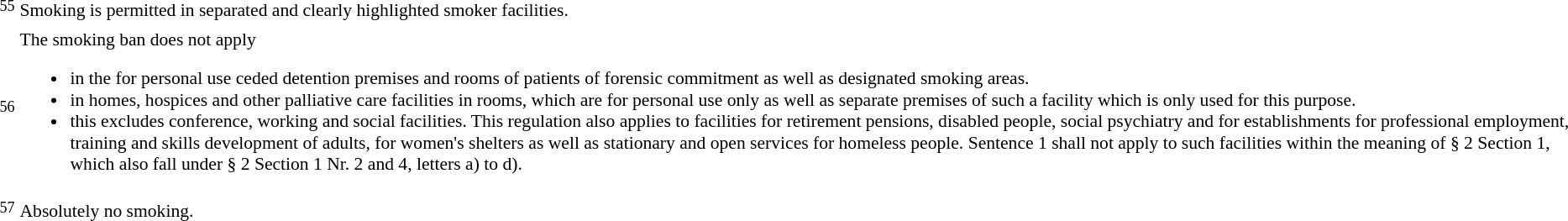<table class="toptextcells" style="font-size: 90%;">
<tr>
<td tyle="text-align: right; padding-right: 0.33em"><sup>55</sup></td>
<td>Smoking is permitted in separated and clearly highlighted smoker facilities.</td>
</tr>
<tr>
<td tyle="text-align: right; padding-right: 0.33em"><sup>56</sup></td>
<td>The smoking ban does not apply<br><ul><li>in the for personal use ceded detention premises and rooms of patients of forensic commitment as well as designated smoking areas.</li><li>in homes, hospices and other palliative care facilities in rooms, which are for personal use only as well as separate premises of such a facility which is only used for this purpose.</li><li>this excludes conference, working and social facilities. This regulation also applies to facilities for retirement pensions, disabled people, social psychiatry and for establishments for professional employment, training and skills development of adults, for women's shelters as well as stationary and open services for homeless people. Sentence 1 shall not apply to such facilities within the meaning of § 2 Section 1, which also fall under § 2 Section 1 Nr. 2 and 4, letters a) to d).</li></ul></td>
</tr>
<tr>
<td tyle="text-align: right; padding-right: 0.33em"><sup>57</sup></td>
<td>Absolutely no smoking.</td>
</tr>
</table>
